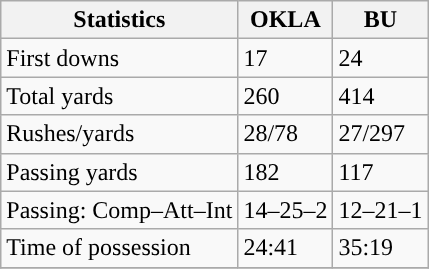<table class="wikitable" style="float: left;">
<tr>
<th>Statistics</th>
<th>OKLA</th>
<th>BU</th>
</tr>
<tr>
<td>First downs</td>
<td>17</td>
<td>24</td>
</tr>
<tr>
<td>Total yards</td>
<td>260</td>
<td>414</td>
</tr>
<tr>
<td>Rushes/yards</td>
<td>28/78</td>
<td>27/297</td>
</tr>
<tr>
<td>Passing yards</td>
<td>182</td>
<td>117</td>
</tr>
<tr>
<td>Passing: Comp–Att–Int</td>
<td>14–25–2</td>
<td>12–21–1</td>
</tr>
<tr>
<td>Time of possession</td>
<td>24:41</td>
<td>35:19</td>
</tr>
<tr>
</tr>
</table>
